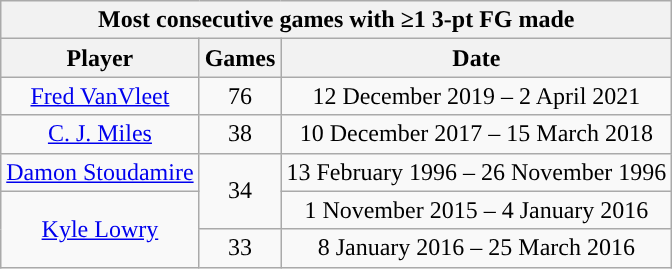<table class="wikitable sortable" style="text-align:center">
<tr>
<th colspan="3">Most consecutive games with ≥1 3-pt FG made</th>
</tr>
<tr>
<th>Player</th>
<th>Games</th>
<th>Date</th>
</tr>
<tr>
<td><a href='#'>Fred VanVleet</a></td>
<td>76</td>
<td>12 December 2019 – 2 April 2021</td>
</tr>
<tr>
<td><a href='#'>C. J. Miles</a></td>
<td>38</td>
<td>10 December 2017 – 15 March 2018</td>
</tr>
<tr>
<td><a href='#'>Damon Stoudamire</a></td>
<td rowspan=2>34</td>
<td>13 February 1996 – 26 November 1996</td>
</tr>
<tr>
<td rowspan=2><a href='#'>Kyle Lowry</a></td>
<td>1 November 2015 – 4 January 2016</td>
</tr>
<tr>
<td>33</td>
<td>8 January 2016 – 25 March 2016</td>
</tr>
</table>
